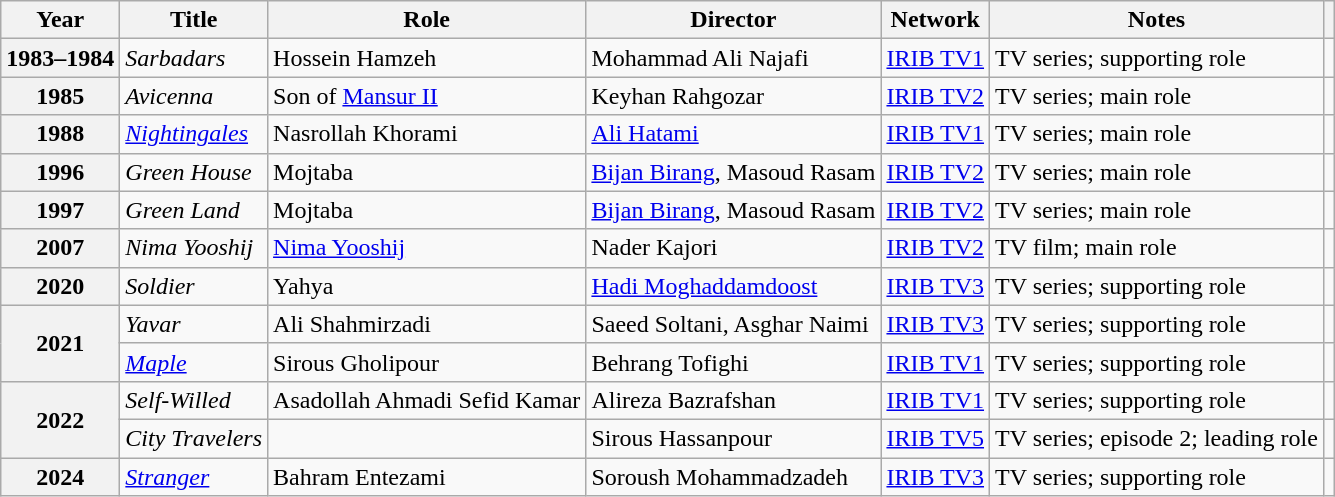<table class="wikitable plainrowheaders sortable" style="font-size:100%">
<tr>
<th scope="col">Year</th>
<th scope="col">Title</th>
<th scope="col">Role</th>
<th scope="col">Director</th>
<th scope="col" class="unsortable">Network</th>
<th>Notes</th>
<th></th>
</tr>
<tr>
<th scope="row">1983–1984</th>
<td><em>Sarbadars</em></td>
<td>Hossein Hamzeh</td>
<td>Mohammad Ali Najafi</td>
<td><a href='#'>IRIB TV1</a></td>
<td>TV series; supporting role</td>
<td></td>
</tr>
<tr>
<th scope="row">1985</th>
<td><em>Avicenna</em></td>
<td>Son of <a href='#'>Mansur II</a></td>
<td>Keyhan Rahgozar</td>
<td><a href='#'>IRIB TV2</a></td>
<td>TV series; main role</td>
<td></td>
</tr>
<tr>
<th scope="row">1988</th>
<td><em><a href='#'>Nightingales</a></em></td>
<td>Nasrollah Khorami</td>
<td><a href='#'>Ali Hatami</a></td>
<td><a href='#'>IRIB TV1</a></td>
<td>TV series; main role</td>
<td></td>
</tr>
<tr>
<th scope="row">1996</th>
<td><em>Green House</em></td>
<td>Mojtaba</td>
<td><a href='#'>Bijan Birang</a>, Masoud Rasam</td>
<td><a href='#'>IRIB TV2</a></td>
<td>TV series; main role</td>
<td></td>
</tr>
<tr>
<th scope="row">1997</th>
<td><em>Green Land</em></td>
<td>Mojtaba</td>
<td><a href='#'>Bijan Birang</a>, Masoud Rasam</td>
<td><a href='#'>IRIB TV2</a></td>
<td>TV series; main role</td>
<td></td>
</tr>
<tr>
<th scope="row">2007</th>
<td><em>Nima Yooshij</em></td>
<td><a href='#'>Nima Yooshij</a></td>
<td>Nader Kajori</td>
<td><a href='#'>IRIB TV2</a></td>
<td>TV film; main role</td>
<td></td>
</tr>
<tr>
<th scope="row">2020</th>
<td><em>Soldier</em></td>
<td>Yahya</td>
<td><a href='#'>Hadi Moghaddamdoost</a></td>
<td><a href='#'>IRIB TV3</a></td>
<td>TV series; supporting role</td>
<td></td>
</tr>
<tr>
<th scope="row" rowspan="2">2021</th>
<td><em>Yavar</em></td>
<td>Ali Shahmirzadi</td>
<td>Saeed Soltani, Asghar Naimi</td>
<td><a href='#'>IRIB TV3</a></td>
<td>TV series; supporting role</td>
<td></td>
</tr>
<tr>
<td><em><a href='#'>Maple</a></em></td>
<td>Sirous Gholipour</td>
<td>Behrang Tofighi</td>
<td><a href='#'>IRIB TV1</a></td>
<td>TV series; supporting role</td>
<td></td>
</tr>
<tr>
<th scope="row" rowspan="2">2022</th>
<td><em>Self-Willed</em></td>
<td>Asadollah Ahmadi Sefid Kamar</td>
<td>Alireza Bazrafshan</td>
<td><a href='#'>IRIB TV1</a></td>
<td>TV series; supporting role</td>
<td></td>
</tr>
<tr>
<td><em>City Travelers</em></td>
<td></td>
<td>Sirous Hassanpour</td>
<td><a href='#'>IRIB TV5</a></td>
<td>TV series; episode 2; leading role</td>
<td></td>
</tr>
<tr>
<th scope="row">2024</th>
<td><em><a href='#'>Stranger</a></em></td>
<td>Bahram Entezami</td>
<td>Soroush Mohammadzadeh</td>
<td><a href='#'>IRIB TV3</a></td>
<td>TV series; supporting role</td>
<td></td>
</tr>
</table>
